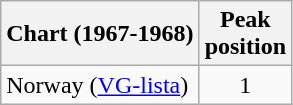<table class="wikitable">
<tr>
<th>Chart (1967-1968)</th>
<th>Peak<br>position</th>
</tr>
<tr>
<td>Norway (<a href='#'>VG-lista</a>)</td>
<td align="center">1</td>
</tr>
</table>
